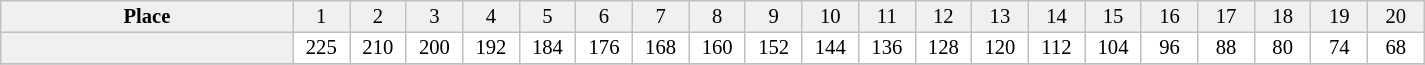<table border="1" cellpadding="2" cellspacing="0" style="border:1px solid #C0C0C0; border-collapse:collapse; font-size:86%; margin-top:1em; text-align:center" width="950">
<tr bgcolor="#F0F0F0">
<td width=150><strong>Place</strong></td>
<td width=25>1</td>
<td width=25>2</td>
<td width=25>3</td>
<td width=25>4</td>
<td width=25>5</td>
<td width=25>6</td>
<td width=25>7</td>
<td width=25>8</td>
<td width=25>9</td>
<td width=25>10</td>
<td width=25>11</td>
<td width=25>12</td>
<td width=25>13</td>
<td width=25>14</td>
<td width=25>15</td>
<td width=25>16</td>
<td width=25>17</td>
<td width=25>18</td>
<td width=25>19</td>
<td width=25>20</td>
</tr>
<tr>
<td style="background:#F0F0F0; text-align:left"></td>
<td>225</td>
<td>210</td>
<td>200</td>
<td>192</td>
<td>184</td>
<td>176</td>
<td>168</td>
<td>160</td>
<td>152</td>
<td>144</td>
<td>136</td>
<td>128</td>
<td>120</td>
<td>112</td>
<td>104</td>
<td>96</td>
<td>88</td>
<td>80</td>
<td>74</td>
<td>68</td>
</tr>
<tr>
</tr>
</table>
